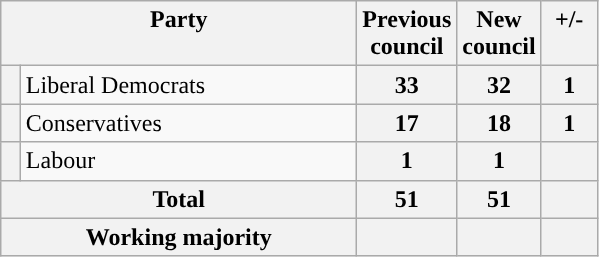<table class="wikitable">
<tr>
<th valign=top colspan="2" style="width: 230px">Party</th>
<th valign=top style="width: 30px">Previous council</th>
<th valign=top style="width: 30px">New council</th>
<th valign=top style="width: 30px">+/-</th>
</tr>
<tr>
<th style="background-color: "></th>
<td>Liberal Democrats</td>
<th align=center>33</th>
<th align=center>32</th>
<th align=center>1</th>
</tr>
<tr>
<th style="background-color: "></th>
<td>Conservatives</td>
<th align=center>17</th>
<th align=center>18</th>
<th align=center>1</th>
</tr>
<tr>
<th style="background-color: "></th>
<td>Labour</td>
<th align=center>1</th>
<th align=center>1</th>
<th align=center></th>
</tr>
<tr>
<th colspan=2>Total</th>
<th style="text-align: center">51</th>
<th style="text-align: center">51</th>
<th></th>
</tr>
<tr>
<th colspan=2>Working majority</th>
<th></th>
<th></th>
<th></th>
</tr>
</table>
